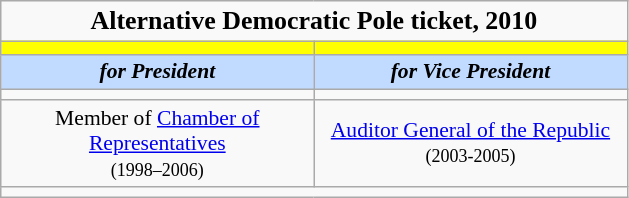<table class="wikitable" style="font-size:90%; text-align:center;">
<tr>
<td colspan="28"><big><strong>Alternative Democratic Pole ticket, 2010</strong></big></td>
</tr>
<tr>
<th style="width:3em; font-size:135%; background:#FFFF00; width:200px;"></th>
<th style="width:3em; font-size:135%; background:#FFFF00; width:200px;"></th>
</tr>
<tr style="color:#000; font-size:100%; background:#C0DBFF;">
<td style="width:3em; width:200px;"><strong><em>for President</em></strong></td>
<td style="width:3em; width:200px;"><strong><em>for Vice President</em></strong></td>
</tr>
<tr>
<td></td>
<td></td>
</tr>
<tr>
<td>Member of <a href='#'>Chamber of Representatives</a><br><small>(1998–2006)</small></td>
<td><a href='#'>Auditor General of the Republic</a><br><small>(2003-2005)</small></td>
</tr>
<tr>
<td colspan="2"></td>
</tr>
</table>
